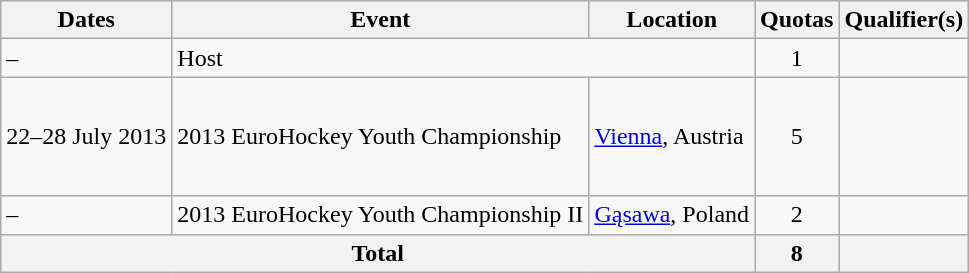<table class=wikitable>
<tr>
<th>Dates</th>
<th>Event</th>
<th>Location</th>
<th>Quotas</th>
<th>Qualifier(s)</th>
</tr>
<tr>
<td>–</td>
<td colspan=2>Host</td>
<td style="text-align: center;">1</td>
<td></td>
</tr>
<tr>
<td>22–28 July 2013</td>
<td>2013 EuroHockey Youth Championship</td>
<td><a href='#'>Vienna</a>, Austria</td>
<td style="text-align: center;">5</td>
<td><br><br><br><br></td>
</tr>
<tr>
<td>–</td>
<td>2013 EuroHockey Youth Championship II</td>
<td><a href='#'>Gąsawa</a>, Poland</td>
<td style="text-align: center;">2</td>
<td><br></td>
</tr>
<tr>
<th colspan="3">Total</th>
<th>8</th>
<th></th>
</tr>
</table>
